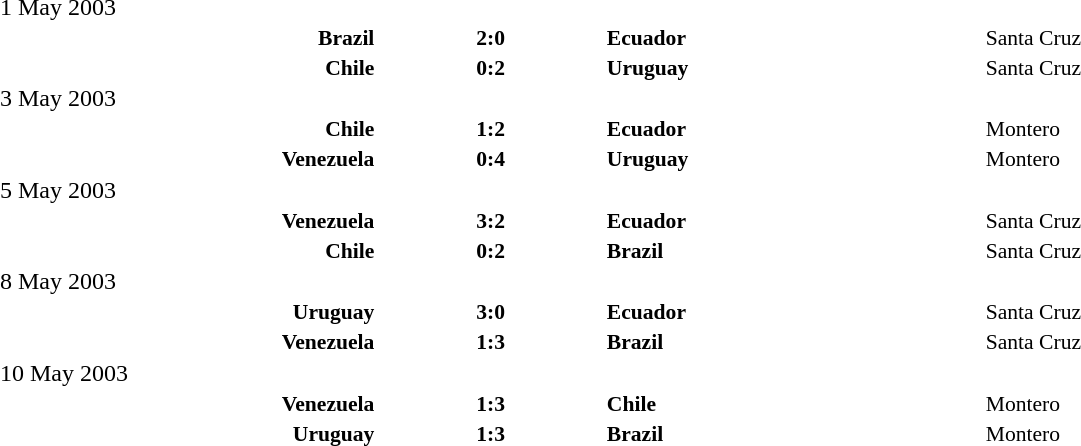<table width=100% cellspacing=1>
<tr>
<th width=20%></th>
<th width=12%></th>
<th width=20%></th>
<th width=33%></th>
</tr>
<tr>
<td>1 May 2003</td>
</tr>
<tr style=font-size:90%>
<td align=right><strong>Brazil</strong></td>
<td align=center><strong>2:0</strong></td>
<td><strong>Ecuador</strong></td>
<td>Santa Cruz</td>
<td></td>
</tr>
<tr style=font-size:90%>
<td align=right><strong>Chile</strong></td>
<td align=center><strong>0:2</strong></td>
<td><strong>Uruguay</strong></td>
<td>Santa Cruz</td>
<td></td>
</tr>
<tr>
<td>3 May 2003</td>
</tr>
<tr style=font-size:90%>
<td align=right><strong>Chile</strong></td>
<td align=center><strong>1:2</strong></td>
<td><strong>Ecuador</strong></td>
<td>Montero</td>
<td></td>
</tr>
<tr style=font-size:90%>
<td align=right><strong>Venezuela</strong></td>
<td align=center><strong>0:4</strong></td>
<td><strong>Uruguay</strong></td>
<td>Montero</td>
<td></td>
</tr>
<tr>
<td>5 May 2003</td>
</tr>
<tr style=font-size:90%>
<td align=right><strong>Venezuela</strong></td>
<td align=center><strong>3:2</strong></td>
<td><strong>Ecuador</strong></td>
<td>Santa Cruz</td>
<td></td>
</tr>
<tr style=font-size:90%>
<td align=right><strong>Chile</strong></td>
<td align=center><strong>0:2</strong></td>
<td><strong>Brazil</strong></td>
<td>Santa Cruz</td>
<td></td>
</tr>
<tr>
<td>8 May 2003</td>
</tr>
<tr style=font-size:90%>
<td align=right><strong>Uruguay</strong></td>
<td align=center><strong>3:0</strong></td>
<td><strong>Ecuador</strong></td>
<td>Santa Cruz</td>
<td></td>
</tr>
<tr style=font-size:90%>
<td align=right><strong>Venezuela</strong></td>
<td align=center><strong>1:3</strong></td>
<td><strong>Brazil</strong></td>
<td>Santa Cruz</td>
<td></td>
</tr>
<tr>
<td>10 May 2003</td>
</tr>
<tr style=font-size:90%>
<td align=right><strong>Venezuela</strong></td>
<td align=center><strong>1:3</strong></td>
<td><strong>Chile</strong></td>
<td>Montero</td>
<td></td>
</tr>
<tr style=font-size:90%>
<td align=right><strong>Uruguay</strong></td>
<td align=center><strong>1:3</strong></td>
<td><strong>Brazil</strong></td>
<td>Montero</td>
<td></td>
</tr>
</table>
